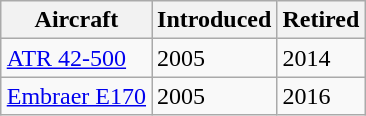<table class="wikitable" style="margin:1em auto;">
<tr>
<th>Aircraft</th>
<th>Introduced</th>
<th>Retired</th>
</tr>
<tr>
<td><a href='#'>ATR 42-500</a></td>
<td>2005</td>
<td>2014</td>
</tr>
<tr>
<td><a href='#'>Embraer E170</a></td>
<td>2005</td>
<td>2016</td>
</tr>
</table>
